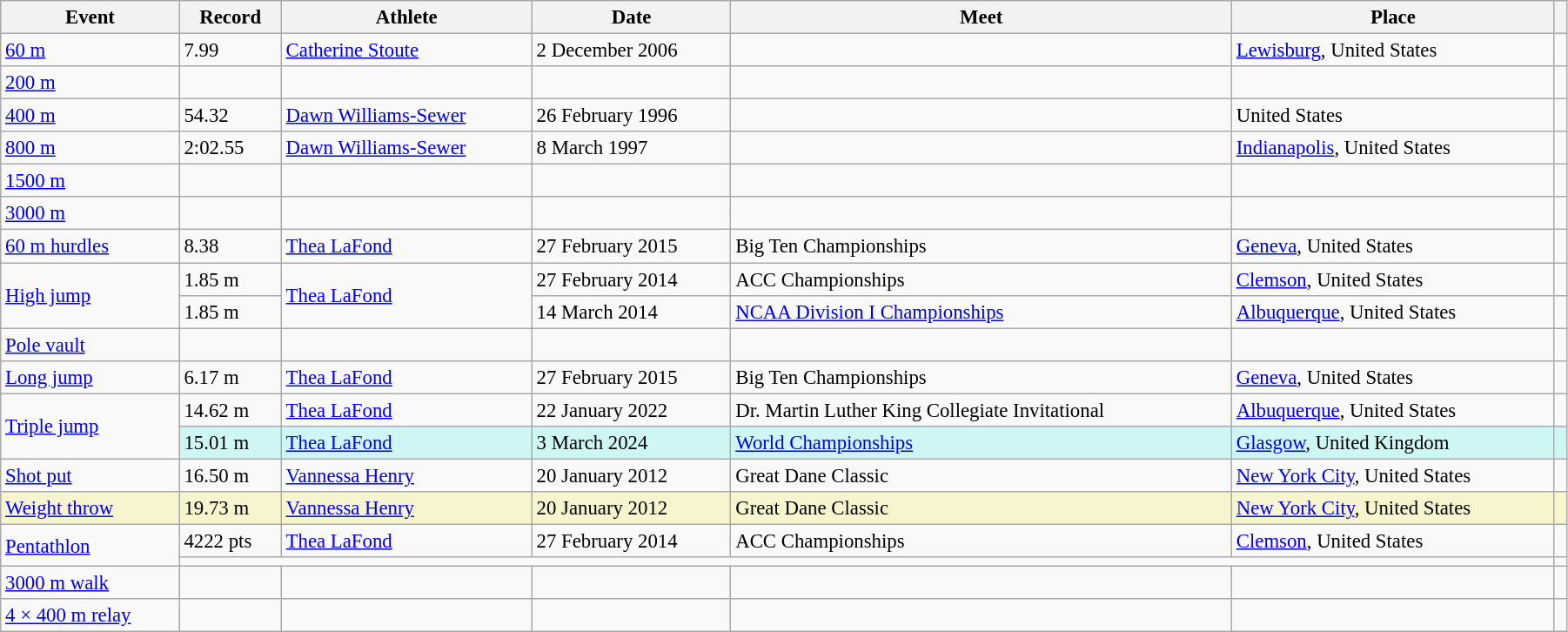<table class="wikitable" style="font-size:95%; width: 95%;">
<tr>
<th>Event</th>
<th>Record</th>
<th>Athlete</th>
<th>Date</th>
<th>Meet</th>
<th>Place</th>
<th></th>
</tr>
<tr>
<td><a href='#'>60 m</a></td>
<td>7.99</td>
<td><a href='#'>Catherine Stoute</a></td>
<td>2 December 2006</td>
<td></td>
<td><a href='#'>Lewisburg</a>, United States</td>
<td></td>
</tr>
<tr>
<td><a href='#'>200 m</a></td>
<td></td>
<td></td>
<td></td>
<td></td>
<td></td>
<td></td>
</tr>
<tr>
<td><a href='#'>400 m</a></td>
<td>54.32</td>
<td><a href='#'>Dawn Williams-Sewer</a></td>
<td>26 February 1996</td>
<td></td>
<td>United States</td>
<td></td>
</tr>
<tr>
<td><a href='#'>800 m</a></td>
<td>2:02.55</td>
<td><a href='#'>Dawn Williams-Sewer</a></td>
<td>8 March 1997</td>
<td></td>
<td><a href='#'>Indianapolis</a>, United States</td>
<td></td>
</tr>
<tr>
<td><a href='#'>1500 m</a></td>
<td></td>
<td></td>
<td></td>
<td></td>
<td></td>
<td></td>
</tr>
<tr>
<td><a href='#'>3000 m</a></td>
<td></td>
<td></td>
<td></td>
<td></td>
<td></td>
<td></td>
</tr>
<tr>
<td><a href='#'>60 m hurdles</a></td>
<td>8.38</td>
<td><a href='#'>Thea LaFond</a></td>
<td>27 February 2015</td>
<td>Big Ten Championships</td>
<td><a href='#'>Geneva</a>, United States</td>
<td></td>
</tr>
<tr>
<td rowspan=2><a href='#'>High jump</a></td>
<td>1.85 m</td>
<td rowspan=2><a href='#'>Thea LaFond</a></td>
<td>27 February 2014</td>
<td>ACC Championships</td>
<td><a href='#'>Clemson</a>, United States</td>
<td></td>
</tr>
<tr>
<td>1.85 m  </td>
<td>14 March 2014</td>
<td><a href='#'>NCAA Division I Championships</a></td>
<td><a href='#'>Albuquerque</a>, United States</td>
<td></td>
</tr>
<tr>
<td><a href='#'>Pole vault</a></td>
<td></td>
<td></td>
<td></td>
<td></td>
<td></td>
<td></td>
</tr>
<tr>
<td><a href='#'>Long jump</a></td>
<td>6.17 m</td>
<td><a href='#'>Thea LaFond</a></td>
<td>27 February 2015</td>
<td>Big Ten Championships</td>
<td><a href='#'>Geneva</a>, United States</td>
<td></td>
</tr>
<tr>
<td rowspan=2><a href='#'>Triple jump</a></td>
<td>14.62 m </td>
<td><a href='#'>Thea LaFond</a></td>
<td>22 January 2022</td>
<td>Dr. Martin Luther King Collegiate Invitational</td>
<td><a href='#'>Albuquerque</a>, United States</td>
<td></td>
</tr>
<tr bgcolor=#CEF6F5>
<td>15.01 m</td>
<td><a href='#'>Thea LaFond</a></td>
<td>3 March 2024</td>
<td><a href='#'>World Championships</a></td>
<td><a href='#'>Glasgow</a>, United Kingdom</td>
<td></td>
</tr>
<tr>
<td><a href='#'>Shot put</a></td>
<td>16.50 m </td>
<td><a href='#'>Vannessa Henry</a></td>
<td>20 January 2012</td>
<td>Great Dane Classic</td>
<td><a href='#'>New York City</a>, United States</td>
<td></td>
</tr>
<tr style="background:#f6F5CE;">
<td><a href='#'>Weight throw</a></td>
<td>19.73 m</td>
<td><a href='#'>Vannessa Henry</a></td>
<td>20 January 2012</td>
<td>Great Dane Classic</td>
<td><a href='#'>New York City</a>, United States</td>
<td></td>
</tr>
<tr>
<td rowspan=2><a href='#'>Pentathlon</a></td>
<td>4222 pts</td>
<td><a href='#'>Thea LaFond</a></td>
<td>27 February 2014</td>
<td>ACC Championships</td>
<td><a href='#'>Clemson</a>, United States</td>
<td></td>
</tr>
<tr>
<td colspan=5></td>
<td></td>
</tr>
<tr>
<td><a href='#'>3000 m walk</a></td>
<td></td>
<td></td>
<td></td>
<td></td>
<td></td>
<td></td>
</tr>
<tr>
<td><a href='#'>4 × 400 m relay</a></td>
<td></td>
<td></td>
<td></td>
<td></td>
<td></td>
<td></td>
</tr>
</table>
